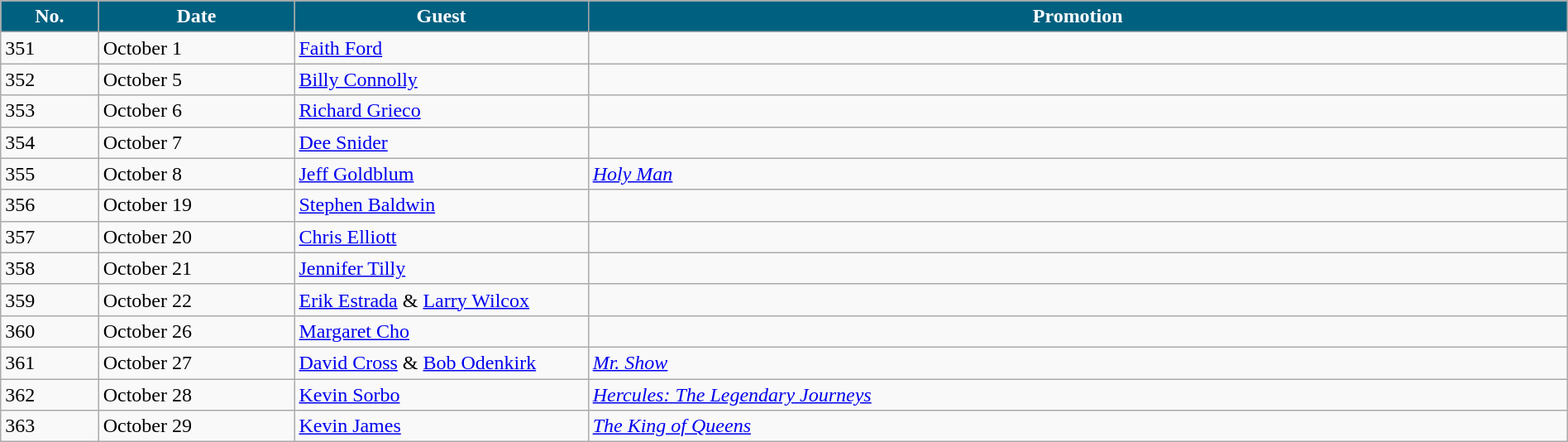<table class="wikitable" width="100%">
<tr>
<th width="5%" style="background:#006080; color:#FFFFFF"><abbr>No.</abbr></th>
<th width="10%" style="background:#006080; color:#FFFFFF">Date</th>
<th width="15%" style="background:#006080; color:#FFFFFF">Guest</th>
<th width="50%" style="background:#006080; color:#FFFFFF">Promotion</th>
</tr>
<tr>
<td>351</td>
<td>October 1</td>
<td><a href='#'>Faith Ford</a></td>
<td></td>
</tr>
<tr>
<td>352</td>
<td>October 5</td>
<td><a href='#'>Billy Connolly</a></td>
<td></td>
</tr>
<tr>
<td>353</td>
<td>October 6</td>
<td><a href='#'>Richard Grieco</a></td>
<td></td>
</tr>
<tr>
<td>354</td>
<td>October 7</td>
<td><a href='#'>Dee Snider</a></td>
<td></td>
</tr>
<tr>
<td>355</td>
<td>October 8</td>
<td><a href='#'>Jeff Goldblum</a></td>
<td><em><a href='#'>Holy Man</a></em></td>
</tr>
<tr>
<td>356</td>
<td>October 19</td>
<td><a href='#'>Stephen Baldwin</a></td>
<td></td>
</tr>
<tr>
<td>357</td>
<td>October 20</td>
<td><a href='#'>Chris Elliott</a></td>
<td></td>
</tr>
<tr>
<td>358</td>
<td>October 21</td>
<td><a href='#'>Jennifer Tilly</a></td>
<td></td>
</tr>
<tr>
<td>359</td>
<td>October 22</td>
<td><a href='#'>Erik Estrada</a> & <a href='#'>Larry Wilcox</a></td>
<td></td>
</tr>
<tr>
<td>360</td>
<td>October 26</td>
<td><a href='#'>Margaret Cho</a></td>
<td></td>
</tr>
<tr>
<td>361</td>
<td>October 27</td>
<td><a href='#'>David Cross</a> & <a href='#'>Bob Odenkirk</a></td>
<td><em><a href='#'>Mr. Show</a></em></td>
</tr>
<tr>
<td>362</td>
<td>October 28</td>
<td><a href='#'>Kevin Sorbo</a></td>
<td><em><a href='#'>Hercules: The Legendary Journeys</a></em></td>
</tr>
<tr>
<td>363</td>
<td>October 29</td>
<td><a href='#'>Kevin James</a></td>
<td><em><a href='#'>The King of Queens</a></em></td>
</tr>
</table>
